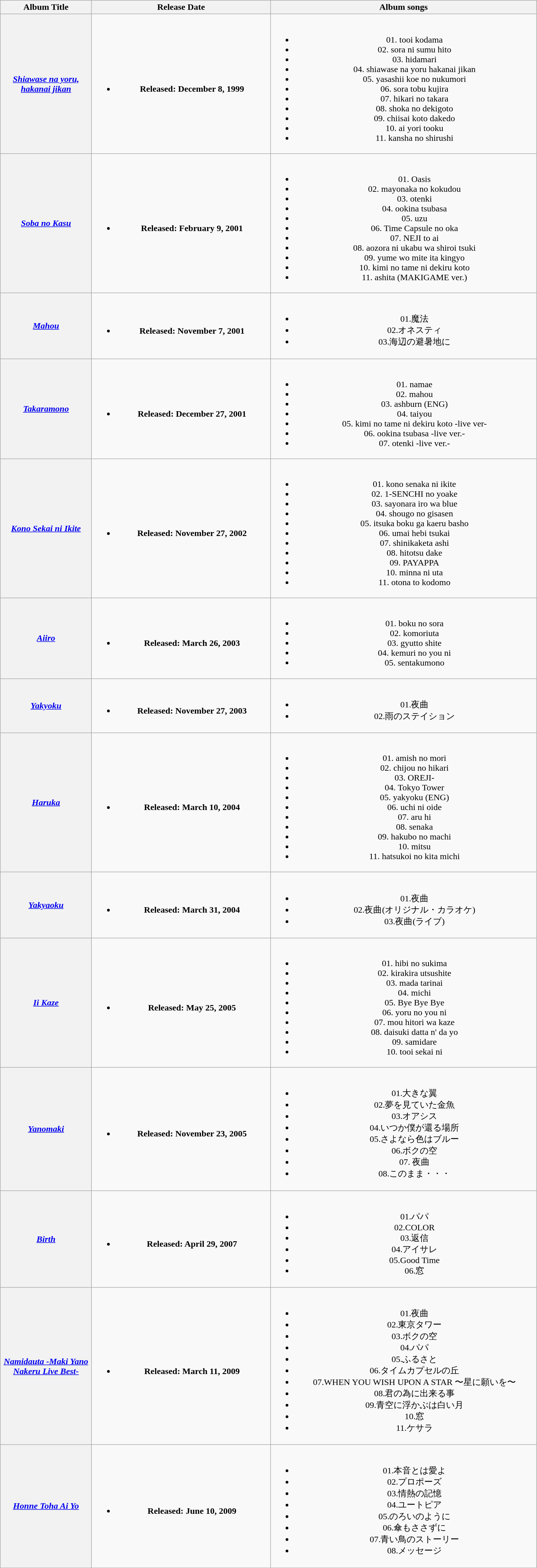<table class="wikitable plainrowheaders" style="text-align:center;" border="1">
<tr>
<th scope="col" rowspan="1" style="width:10em;">Album Title</th>
<th scope="col" rowspan="1" style="width:20em;">Release Date</th>
<th scope="col" rowspan="1" style="width:30em;">Album songs</th>
</tr>
<tr>
<th scope="row"><em><a href='#'>Shiawase na yoru, hakanai jikan</a></em></th>
<td><br><ul><li><strong>Released: December 8, 1999</strong></li></ul></td>
<td><br><ul><li>01. tooi kodama</li><li>02. sora ni sumu hito</li><li>03. hidamari</li><li>04. shiawase na yoru hakanai jikan</li><li>05. yasashii koe no nukumori</li><li>06. sora tobu kujira</li><li>07. hikari no takara</li><li>08. shoka no dekigoto</li><li>09. chiisai koto dakedo</li><li>10. ai yori tooku</li><li>11. kansha no shirushi</li></ul></td>
</tr>
<tr>
<th scope="row"><em><a href='#'>Soba no Kasu</a></em></th>
<td><br><ul><li><strong>Released: February 9, 2001</strong></li></ul></td>
<td><br><ul><li>01. Oasis</li><li>02. mayonaka no kokudou</li><li>03. otenki</li><li>04. ookina tsubasa</li><li>05. uzu</li><li>06. Time Capsule no oka</li><li>07. NEJI to ai</li><li>08. aozora ni ukabu wa shiroi tsuki</li><li>09. yume wo mite ita kingyo</li><li>10. kimi no tame ni dekiru koto</li><li>11. ashita (MAKIGAME ver.)</li></ul></td>
</tr>
<tr>
<th scope="row"><em><a href='#'>Mahou</a></em></th>
<td><br><ul><li><strong>Released: November 7, 2001</strong></li></ul></td>
<td><br><ul><li>01.魔法</li><li>02.オネスティ</li><li>03.海辺の避暑地に</li></ul></td>
</tr>
<tr>
<th scope="row"><em><a href='#'>Takaramono</a></em></th>
<td><br><ul><li><strong>Released: December 27, 2001</strong></li></ul></td>
<td><br><ul><li>01. namae</li><li>02. mahou</li><li>03. ashburn (ENG)</li><li>04. taiyou</li><li>05. kimi no tame ni dekiru koto -live ver-</li><li>06. ookina tsubasa -live ver.-</li><li>07. otenki -live ver.-</li></ul></td>
</tr>
<tr>
<th scope="row"><em><a href='#'>Kono Sekai ni Ikite</a></em></th>
<td><br><ul><li><strong>Released: November 27, 2002</strong></li></ul></td>
<td><br><ul><li>01. kono senaka ni ikite</li><li>02. 1-SENCHI no yoake</li><li>03. sayonara iro wa blue</li><li>04. shougo no gisasen</li><li>05. itsuka boku ga kaeru basho</li><li>06. umai hebi tsukai</li><li>07. shinikaketa ashi</li><li>08. hitotsu dake</li><li>09. PAYAPPA</li><li>10. minna ni uta</li><li>11. otona to kodomo</li></ul></td>
</tr>
<tr>
<th scope="row"><em><a href='#'>Aiiro</a></em></th>
<td><br><ul><li><strong>Released: March 26, 2003</strong></li></ul></td>
<td><br><ul><li>01. boku no sora</li><li>02. komoriuta</li><li>03. gyutto shite</li><li>04. kemuri no you ni</li><li>05. sentakumono</li></ul></td>
</tr>
<tr>
<th scope="row"><em><a href='#'>Yakyoku</a></em></th>
<td><br><ul><li><strong>Released: November 27, 2003</strong></li></ul></td>
<td><br><ul><li>01.夜曲</li><li>02.雨のステイション</li></ul></td>
</tr>
<tr>
<th scope="row"><em><a href='#'>Haruka</a></em></th>
<td><br><ul><li><strong>Released: March 10, 2004</strong></li></ul></td>
<td><br><ul><li>01. amish no mori</li><li>02. chijou no hikari</li><li>03. OREJI-</li><li>04. Tokyo Tower</li><li>05. yakyoku (ENG)</li><li>06. uchi ni oide</li><li>07. aru hi</li><li>08. senaka</li><li>09. hakubo no machi</li><li>10. mitsu</li><li>11. hatsukoi no kita michi</li></ul></td>
</tr>
<tr>
<th scope="row"><em><a href='#'>Yakyaoku</a></em></th>
<td><br><ul><li><strong>Released: March 31, 2004</strong></li></ul></td>
<td><br><ul><li>01.夜曲</li><li>02.夜曲(オリジナル・カラオケ)</li><li>03.夜曲(ライブ)</li></ul></td>
</tr>
<tr>
<th scope="row"><em><a href='#'>Ii Kaze</a></em></th>
<td><br><ul><li><strong>Released: May 25, 2005</strong></li></ul></td>
<td><br><ul><li>01. hibi no sukima</li><li>02. kirakira utsushite</li><li>03. mada tarinai</li><li>04. michi</li><li>05. Bye Bye Bye</li><li>06. yoru no you ni</li><li>07. mou hitori wa kaze</li><li>08. daisuki datta n' da yo</li><li>09. samidare</li><li>10. tooi sekai ni</li></ul></td>
</tr>
<tr>
<th scope="row"><em><a href='#'>Yanomaki</a></em></th>
<td><br><ul><li><strong>Released: November 23, 2005</strong></li></ul></td>
<td><br><ul><li>01.大きな翼</li><li>02.夢を見ていた金魚</li><li>03.オアシス</li><li>04.いつか僕が還る場所</li><li>05.さよなら色はブルー</li><li>06.ボクの空</li><li>07. 夜曲</li><li>08.このまま・・・</li></ul></td>
</tr>
<tr>
<th scope="row"><em><a href='#'>Birth</a></em></th>
<td><br><ul><li><strong>Released: April 29, 2007</strong></li></ul></td>
<td><br><ul><li>01.パパ</li><li>02.COLOR</li><li>03.返信</li><li>04.アイサレ</li><li>05.Good Time</li><li>06.窓</li></ul></td>
</tr>
<tr>
<th scope="row"><em><a href='#'>Namidauta -Maki Yano Nakeru Live Best-</a></em></th>
<td><br><ul><li><strong>Released: March 11, 2009</strong></li></ul></td>
<td><br><ul><li>01.夜曲</li><li>02.東京タワー</li><li>03.ボクの空</li><li>04.パパ</li><li>05.ふるさと</li><li>06.タイムカプセルの丘</li><li>07.WHEN YOU WISH UPON A STAR 〜星に願いを〜</li><li>08.君の為に出来る事</li><li>09.青空に浮かぶは白い月</li><li>10.窓</li><li>11.ケサラ</li></ul></td>
</tr>
<tr>
<th scope="row"><em><a href='#'>Honne Toha Ai Yo</a></em></th>
<td><br><ul><li><strong>Released: June 10, 2009</strong></li></ul></td>
<td><br><ul><li>01.本音とは愛よ</li><li>02.プロポーズ</li><li>03.情熱の記憶</li><li>04.ユートピア</li><li>05.のろいのように</li><li>06.傘もささずに</li><li>07.青い鳥のストーリー</li><li>08.メッセージ</li></ul></td>
</tr>
<tr>
</tr>
</table>
